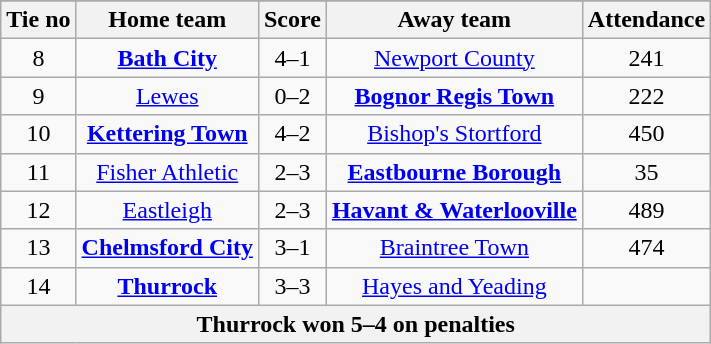<table border=0 cellpadding=0 cellspacing=0>
<tr>
<td valign="top"><br><table class="wikitable" style="text-align: center">
<tr>
</tr>
<tr>
<th>Tie no</th>
<th>Home team</th>
<th>Score</th>
<th>Away team</th>
<th>Attendance</th>
</tr>
<tr>
<td>8</td>
<td><strong><a href='#'>Bath City</a></strong></td>
<td>4–1</td>
<td><a href='#'>Newport County</a></td>
<td>241</td>
</tr>
<tr>
<td>9</td>
<td><a href='#'>Lewes</a></td>
<td>0–2</td>
<td><strong><a href='#'>Bognor Regis Town</a></strong></td>
<td>222</td>
</tr>
<tr>
<td>10</td>
<td><strong><a href='#'>Kettering Town</a></strong></td>
<td>4–2</td>
<td><a href='#'>Bishop's Stortford</a></td>
<td>450</td>
</tr>
<tr>
<td>11</td>
<td><a href='#'>Fisher Athletic</a></td>
<td>2–3</td>
<td><strong><a href='#'>Eastbourne Borough</a></strong></td>
<td>35</td>
</tr>
<tr>
<td>12</td>
<td><a href='#'>Eastleigh</a></td>
<td>2–3</td>
<td><strong><a href='#'>Havant & Waterlooville</a></strong></td>
<td>489</td>
</tr>
<tr>
<td>13</td>
<td><strong><a href='#'>Chelmsford City</a></strong></td>
<td>3–1</td>
<td><a href='#'>Braintree Town</a></td>
<td>474</td>
</tr>
<tr>
<td>14</td>
<td><strong><a href='#'>Thurrock</a></strong></td>
<td>3–3</td>
<td><a href='#'>Hayes and Yeading</a></td>
<td></td>
</tr>
<tr>
<th colspan=5>Thurrock won 5–4 on penalties</th>
</tr>
</table>
</td>
</tr>
</table>
